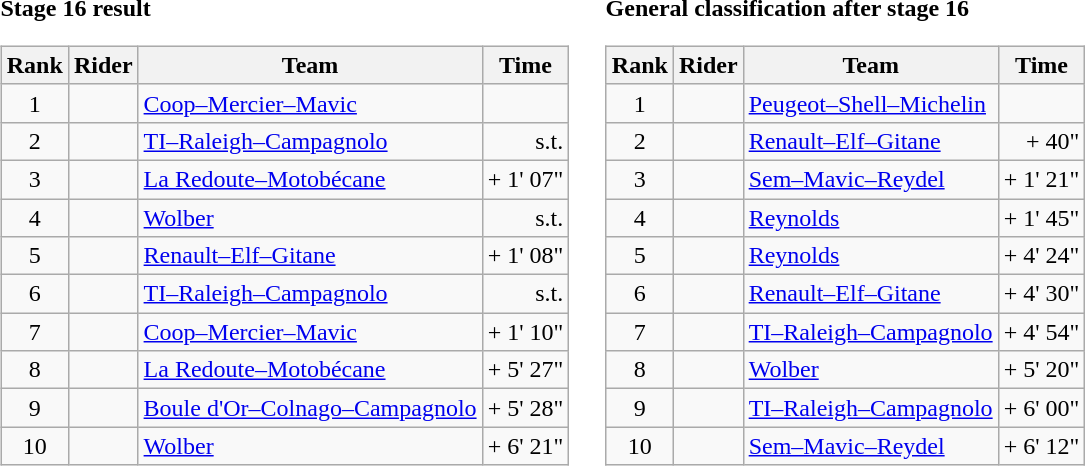<table>
<tr>
<td><strong>Stage 16 result</strong><br><table class="wikitable">
<tr>
<th scope="col">Rank</th>
<th scope="col">Rider</th>
<th scope="col">Team</th>
<th scope="col">Time</th>
</tr>
<tr>
<td style="text-align:center;">1</td>
<td></td>
<td><a href='#'>Coop–Mercier–Mavic</a></td>
<td style="text-align:right;"></td>
</tr>
<tr>
<td style="text-align:center;">2</td>
<td></td>
<td><a href='#'>TI–Raleigh–Campagnolo</a></td>
<td style="text-align:right;"> s.t.</td>
</tr>
<tr>
<td style="text-align:center;">3</td>
<td></td>
<td><a href='#'>La Redoute–Motobécane</a></td>
<td style="text-align:right;">+ 1' 07"</td>
</tr>
<tr>
<td style="text-align:center;">4</td>
<td></td>
<td><a href='#'>Wolber</a></td>
<td style="text-align:right;">s.t.</td>
</tr>
<tr>
<td style="text-align:center;">5</td>
<td></td>
<td><a href='#'>Renault–Elf–Gitane</a></td>
<td style="text-align:right;">+ 1' 08"</td>
</tr>
<tr>
<td style="text-align:center;">6</td>
<td></td>
<td><a href='#'>TI–Raleigh–Campagnolo</a></td>
<td style="text-align:right;">s.t.</td>
</tr>
<tr>
<td style="text-align:center;">7</td>
<td></td>
<td><a href='#'>Coop–Mercier–Mavic</a></td>
<td style="text-align:right;">+ 1' 10"</td>
</tr>
<tr>
<td style="text-align:center;">8</td>
<td></td>
<td><a href='#'>La Redoute–Motobécane</a></td>
<td style="text-align:right;">+ 5' 27"</td>
</tr>
<tr>
<td style="text-align:center;">9</td>
<td></td>
<td><a href='#'>Boule d'Or–Colnago–Campagnolo</a></td>
<td style="text-align:right;">+ 5' 28"</td>
</tr>
<tr>
<td style="text-align:center;">10</td>
<td></td>
<td><a href='#'>Wolber</a></td>
<td style="text-align:right;">+ 6' 21"</td>
</tr>
</table>
</td>
<td></td>
<td><strong>General classification after stage 16</strong><br><table class="wikitable">
<tr>
<th scope="col">Rank</th>
<th scope="col">Rider</th>
<th scope="col">Team</th>
<th scope="col">Time</th>
</tr>
<tr>
<td style="text-align:center;">1</td>
<td> </td>
<td><a href='#'>Peugeot–Shell–Michelin</a></td>
<td style="text-align:right;"></td>
</tr>
<tr>
<td style="text-align:center;">2</td>
<td></td>
<td><a href='#'>Renault–Elf–Gitane</a></td>
<td style="text-align:right;">+ 40"</td>
</tr>
<tr>
<td style="text-align:center;">3</td>
<td></td>
<td><a href='#'>Sem–Mavic–Reydel</a></td>
<td style="text-align:right;">+ 1' 21"</td>
</tr>
<tr>
<td style="text-align:center;">4</td>
<td></td>
<td><a href='#'>Reynolds</a></td>
<td style="text-align:right;">+ 1' 45"</td>
</tr>
<tr>
<td style="text-align:center;">5</td>
<td></td>
<td><a href='#'>Reynolds</a></td>
<td style="text-align:right;">+ 4' 24"</td>
</tr>
<tr>
<td style="text-align:center;">6</td>
<td></td>
<td><a href='#'>Renault–Elf–Gitane</a></td>
<td style="text-align:right;">+ 4' 30"</td>
</tr>
<tr>
<td style="text-align:center;">7</td>
<td></td>
<td><a href='#'>TI–Raleigh–Campagnolo</a></td>
<td style="text-align:right;">+ 4' 54"</td>
</tr>
<tr>
<td style="text-align:center;">8</td>
<td></td>
<td><a href='#'>Wolber</a></td>
<td style="text-align:right;">+ 5' 20"</td>
</tr>
<tr>
<td style="text-align:center;">9</td>
<td></td>
<td><a href='#'>TI–Raleigh–Campagnolo</a></td>
<td style="text-align:right;">+ 6' 00"</td>
</tr>
<tr>
<td style="text-align:center;">10</td>
<td></td>
<td><a href='#'>Sem–Mavic–Reydel</a></td>
<td style="text-align:right;">+ 6' 12"</td>
</tr>
</table>
</td>
</tr>
</table>
